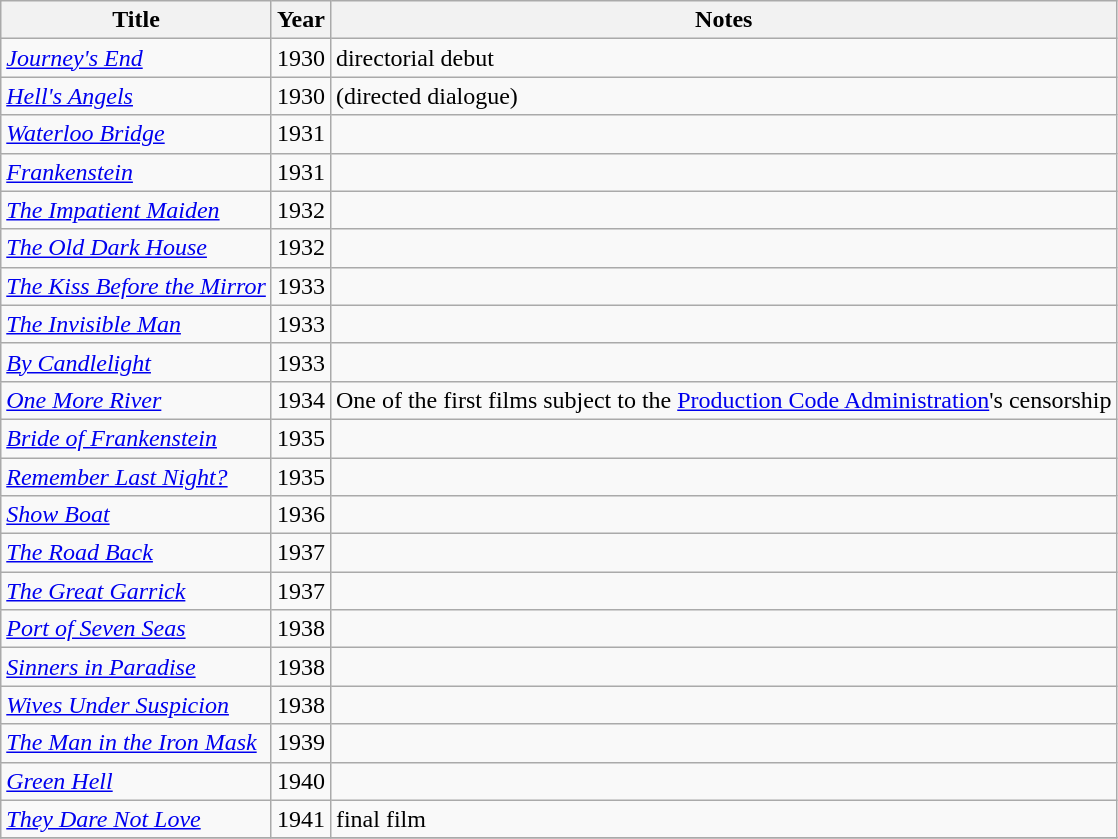<table class="wikitable">
<tr>
<th>Title</th>
<th>Year</th>
<th>Notes</th>
</tr>
<tr>
<td><em><a href='#'>Journey's End</a></em></td>
<td>1930</td>
<td>directorial debut</td>
</tr>
<tr>
<td><em><a href='#'>Hell's Angels</a></em></td>
<td>1930</td>
<td>(directed dialogue)</td>
</tr>
<tr>
<td><em><a href='#'>Waterloo Bridge</a></em></td>
<td>1931</td>
<td></td>
</tr>
<tr>
<td><em><a href='#'>Frankenstein</a></em></td>
<td>1931</td>
<td></td>
</tr>
<tr>
<td><em><a href='#'>The Impatient Maiden</a></em></td>
<td>1932</td>
<td></td>
</tr>
<tr>
<td><em><a href='#'>The Old Dark House</a></em></td>
<td>1932</td>
<td></td>
</tr>
<tr>
<td><em><a href='#'>The Kiss Before the Mirror</a></em></td>
<td>1933</td>
<td></td>
</tr>
<tr>
<td><em><a href='#'>The Invisible Man</a></em></td>
<td>1933</td>
<td></td>
</tr>
<tr>
<td><em><a href='#'>By Candlelight</a></em></td>
<td>1933</td>
<td></td>
</tr>
<tr>
<td><em><a href='#'>One More River</a></em></td>
<td>1934</td>
<td>One of the first films subject to the <a href='#'>Production Code Administration</a>'s censorship</td>
</tr>
<tr>
<td><em><a href='#'>Bride of Frankenstein</a></em></td>
<td>1935</td>
<td></td>
</tr>
<tr>
<td><em><a href='#'>Remember Last Night?</a></em></td>
<td>1935</td>
<td></td>
</tr>
<tr>
<td><em><a href='#'>Show Boat</a></em></td>
<td>1936</td>
<td></td>
</tr>
<tr>
<td><em><a href='#'>The Road Back</a></em></td>
<td>1937</td>
<td></td>
</tr>
<tr>
<td><em><a href='#'>The Great Garrick</a></em></td>
<td>1937</td>
<td></td>
</tr>
<tr>
<td><em><a href='#'>Port of Seven Seas</a></em></td>
<td>1938</td>
<td></td>
</tr>
<tr>
<td><em><a href='#'>Sinners in Paradise</a></em></td>
<td>1938</td>
<td></td>
</tr>
<tr>
<td><em><a href='#'>Wives Under Suspicion</a></em></td>
<td>1938</td>
<td></td>
</tr>
<tr>
<td><em><a href='#'>The Man in the Iron Mask</a></em></td>
<td>1939</td>
<td></td>
</tr>
<tr>
<td><em><a href='#'>Green Hell</a></em></td>
<td>1940</td>
<td></td>
</tr>
<tr>
<td><em><a href='#'>They Dare Not Love</a></em></td>
<td>1941</td>
<td>final film</td>
</tr>
<tr>
</tr>
</table>
